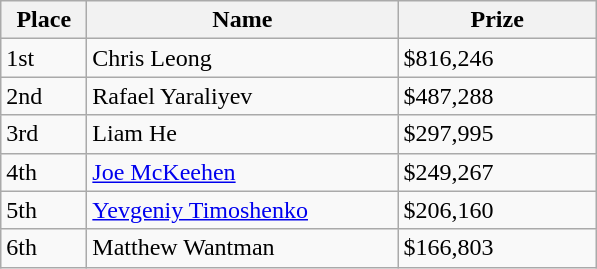<table class="wikitable">
<tr>
<th style="width:50px;">Place</th>
<th style="width:200px;">Name</th>
<th style="width:125px;">Prize</th>
</tr>
<tr>
<td>1st</td>
<td> Chris Leong</td>
<td>$816,246</td>
</tr>
<tr>
<td>2nd</td>
<td> Rafael Yaraliyev</td>
<td>$487,288</td>
</tr>
<tr>
<td>3rd</td>
<td> Liam He</td>
<td>$297,995</td>
</tr>
<tr>
<td>4th</td>
<td> <a href='#'>Joe McKeehen</a></td>
<td>$249,267</td>
</tr>
<tr>
<td>5th</td>
<td> <a href='#'>Yevgeniy Timoshenko</a></td>
<td>$206,160</td>
</tr>
<tr>
<td>6th</td>
<td> Matthew Wantman</td>
<td>$166,803</td>
</tr>
</table>
